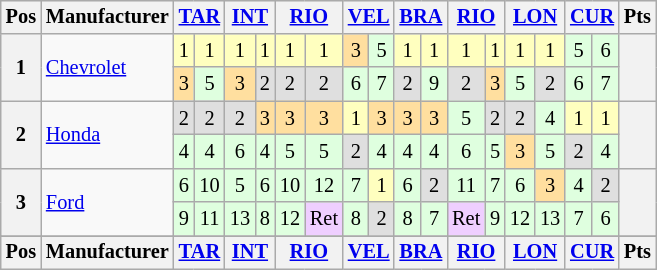<table align="left"| class="wikitable" style="font-size: 85%; text-align: center">
<tr valign="top">
<th valign="middle">Pos</th>
<th valign="middle">Manufacturer</th>
<th colspan=2><a href='#'>TAR</a></th>
<th colspan=2><a href='#'>INT</a></th>
<th colspan=2><a href='#'>RIO</a></th>
<th colspan=2><a href='#'>VEL</a></th>
<th colspan=2><a href='#'>BRA</a></th>
<th colspan=2><a href='#'>RIO</a></th>
<th colspan=2><a href='#'>LON</a></th>
<th colspan=2><a href='#'>CUR</a></th>
<th valign="middle">Pts</th>
</tr>
<tr>
<th rowspan=2>1</th>
<td align="left" rowspan=2><a href='#'>Chevrolet</a></td>
<td style="background:#FFFFBF;">1</td>
<td style="background:#FFFFBF;">1</td>
<td style="background:#FFFFBF;">1</td>
<td style="background:#FFFFBF;">1</td>
<td style="background:#FFFFBF;">1</td>
<td style="background:#FFFFBF;">1</td>
<td style="background:#FFDF9F;">3</td>
<td style="background:#DFFFDF;">5</td>
<td style="background:#FFFFBF;">1</td>
<td style="background:#FFFFBF;">1</td>
<td style="background:#FFFFBF;">1</td>
<td style="background:#FFFFBF;">1</td>
<td style="background:#FFFFBF;">1</td>
<td style="background:#FFFFBF;">1</td>
<td style="background:#DFFFDF;">5</td>
<td style="background:#DFFFDF;">6</td>
<th rowspan=2></th>
</tr>
<tr>
<td style="background:#FFDF9F;">3</td>
<td style="background:#DFFFDF;">5</td>
<td style="background:#FFDF9F;">3</td>
<td style="background:#DFDFDF;">2</td>
<td style="background:#DFDFDF;">2</td>
<td style="background:#DFDFDF;">2</td>
<td style="background:#DFFFDF;">6</td>
<td style="background:#DFFFDF;">7</td>
<td style="background:#DFDFDF;">2</td>
<td style="background:#DFFFDF;">9</td>
<td style="background:#DFDFDF;">2</td>
<td style="background:#FFDF9F;">3</td>
<td style="background:#DFFFDF;">5</td>
<td style="background:#DFDFDF;">2</td>
<td style="background:#DFFFDF;">6</td>
<td style="background:#DFFFDF;">7</td>
</tr>
<tr>
<th rowspan=2>2</th>
<td align="left" rowspan=2><a href='#'>Honda</a></td>
<td style="background:#DFDFDF;">2</td>
<td style="background:#DFDFDF;">2</td>
<td style="background:#DFDFDF;">2</td>
<td style="background:#FFDF9F;">3</td>
<td style="background:#FFDF9F;">3</td>
<td style="background:#FFDF9F;">3</td>
<td style="background:#FFFFBF;">1</td>
<td style="background:#FFDF9F;">3</td>
<td style="background:#FFDF9F;">3</td>
<td style="background:#FFDF9F;">3</td>
<td style="background:#DFFFDF;">5</td>
<td style="background:#DFDFDF;">2</td>
<td style="background:#DFDFDF;">2</td>
<td style="background:#DFFFDF;">4</td>
<td style="background:#FFFFBF;">1</td>
<td style="background:#FFFFBF;">1</td>
<th rowspan=2></th>
</tr>
<tr>
<td style="background:#DFFFDF;">4</td>
<td style="background:#DFFFDF;">4</td>
<td style="background:#DFFFDF;">6</td>
<td style="background:#DFFFDF;">4</td>
<td style="background:#DFFFDF;">5</td>
<td style="background:#DFFFDF;">5</td>
<td style="background:#DFDFDF;">2</td>
<td style="background:#DFFFDF;">4</td>
<td style="background:#DFFFDF;">4</td>
<td style="background:#DFFFDF;">4</td>
<td style="background:#DFFFDF;">6</td>
<td style="background:#DFFFDF;">5</td>
<td style="background:#FFDF9F;">3</td>
<td style="background:#DFFFDF;">5</td>
<td style="background:#DFDFDF;">2</td>
<td style="background:#DFFFDF;">4</td>
</tr>
<tr>
<th rowspan=2>3</th>
<td align="left" rowspan=2><a href='#'>Ford</a></td>
<td style="background:#DFFFDF;">6</td>
<td style="background:#DFFFDF;">10</td>
<td style="background:#DFFFDF;">5</td>
<td style="background:#DFFFDF;">6</td>
<td style="background:#DFFFDF;">10</td>
<td style="background:#DFFFDF;">12</td>
<td style="background:#DFFFDF;">7</td>
<td style="background:#FFFFBF;">1</td>
<td style="background:#DFFFDF;">6</td>
<td style="background:#DFDFDF;">2</td>
<td style="background:#DFFFDF;">11</td>
<td style="background:#DFFFDF;">7</td>
<td style="background:#DFFFDF;">6</td>
<td style="background:#FFDF9F;">3</td>
<td style="background:#DFFFDF;">4</td>
<td style="background:#DFDFDF;">2</td>
<th rowspan=2></th>
</tr>
<tr>
<td style="background:#DFFFDF;">9</td>
<td style="background:#DFFFDF;">11</td>
<td style="background:#DFFFDF;">13</td>
<td style="background:#DFFFDF;">8</td>
<td style="background:#DFFFDF;">12</td>
<td style="background:#efcfff;">Ret</td>
<td style="background:#DFFFDF;">8</td>
<td style="background:#DFDFDF;">2</td>
<td style="background:#DFFFDF;">8</td>
<td style="background:#DFFFDF;">7</td>
<td style="background:#efcfff;">Ret</td>
<td style="background:#DFFFDF;">9</td>
<td style="background:#DFFFDF;">12</td>
<td style="background:#DFFFDF;">13</td>
<td style="background:#DFFFDF;">7</td>
<td style="background:#DFFFDF;">6</td>
</tr>
<tr>
</tr>
<tr valign="top">
<th valign="middle">Pos</th>
<th valign="middle">Manufacturer</th>
<th colspan=2><a href='#'>TAR</a></th>
<th colspan=2><a href='#'>INT</a></th>
<th colspan=2><a href='#'>RIO</a></th>
<th colspan=2><a href='#'>VEL</a></th>
<th colspan=2><a href='#'>BRA</a></th>
<th colspan=2><a href='#'>RIO</a></th>
<th colspan=2><a href='#'>LON</a></th>
<th colspan=2><a href='#'>CUR</a></th>
<th valign="middle">Pts</th>
</tr>
</table>
